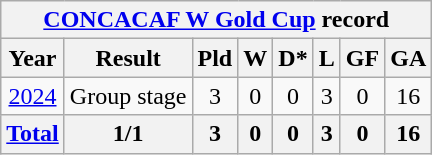<table class="wikitable"  style="text-align:center;">
<tr>
<th colspan=8><a href='#'>CONCACAF W Gold Cup</a> record</th>
</tr>
<tr>
<th>Year</th>
<th>Result</th>
<th>Pld</th>
<th>W</th>
<th>D*</th>
<th>L</th>
<th>GF</th>
<th>GA</th>
</tr>
<tr>
<td> <a href='#'>2024</a></td>
<td>Group stage</td>
<td>3</td>
<td>0</td>
<td>0</td>
<td>3</td>
<td>0</td>
<td>16</td>
</tr>
<tr>
<th><a href='#'>Total</a></th>
<th>1/1</th>
<th>3</th>
<th>0</th>
<th>0</th>
<th>3</th>
<th>0</th>
<th>16</th>
</tr>
</table>
